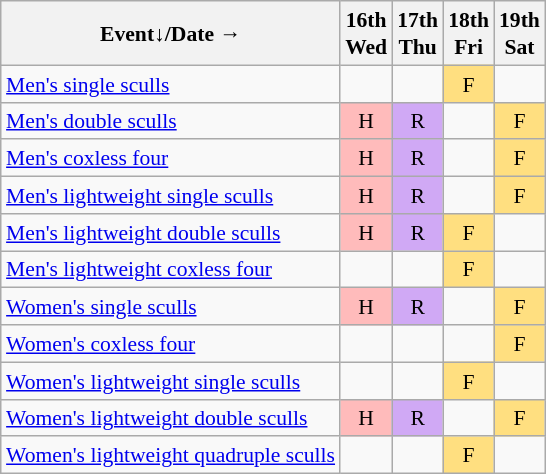<table class="wikitable" style="margin:0.5em auto; font-size:90%; line-height:1.25em; text-align:center;">
<tr>
<th>Event↓/Date →</th>
<th>16th<br>Wed</th>
<th>17th<br>Thu</th>
<th>18th<br>Fri</th>
<th>19th<br>Sat</th>
</tr>
<tr>
<td align="left"><a href='#'>Men's single sculls</a></td>
<td></td>
<td></td>
<td bgcolor="#FFDF80">F</td>
<td></td>
</tr>
<tr>
<td align="left"><a href='#'>Men's double sculls</a></td>
<td bgcolor="#FFBBBB">H</td>
<td bgcolor="#D0A9F5">R</td>
<td></td>
<td bgcolor="#FFDF80">F</td>
</tr>
<tr>
<td align="left"><a href='#'>Men's coxless four</a></td>
<td bgcolor="#FFBBBB">H</td>
<td bgcolor="#D0A9F5">R</td>
<td></td>
<td bgcolor="#FFDF80">F</td>
</tr>
<tr>
<td align="left"><a href='#'>Men's lightweight single sculls</a></td>
<td bgcolor="#FFBBBB">H</td>
<td bgcolor="#D0A9F5">R</td>
<td></td>
<td bgcolor="#FFDF80">F</td>
</tr>
<tr>
<td align="left"><a href='#'>Men's lightweight double sculls</a></td>
<td bgcolor="#FFBBBB">H</td>
<td bgcolor="#D0A9F5">R</td>
<td bgcolor="#FFDF80">F</td>
<td></td>
</tr>
<tr>
<td align="left"><a href='#'>Men's lightweight coxless four</a></td>
<td></td>
<td></td>
<td bgcolor="#FFDF80">F</td>
<td></td>
</tr>
<tr>
<td align="left"><a href='#'>Women's single sculls</a></td>
<td bgcolor="#FFBBBB">H</td>
<td bgcolor="#D0A9F5">R</td>
<td></td>
<td bgcolor="#FFDF80">F</td>
</tr>
<tr>
<td align="left"><a href='#'>Women's coxless four</a></td>
<td></td>
<td></td>
<td></td>
<td bgcolor="#FFDF80">F</td>
</tr>
<tr>
<td align="left"><a href='#'>Women's lightweight single sculls</a></td>
<td></td>
<td></td>
<td bgcolor="#FFDF80">F</td>
<td></td>
</tr>
<tr>
<td align="left"><a href='#'>Women's lightweight double sculls</a></td>
<td bgcolor="#FFBBBB">H</td>
<td bgcolor="#D0A9F5">R</td>
<td></td>
<td bgcolor="#FFDF80">F</td>
</tr>
<tr>
<td align="left"><a href='#'>Women's lightweight quadruple sculls</a></td>
<td></td>
<td></td>
<td bgcolor="#FFDF80">F</td>
<td></td>
</tr>
</table>
